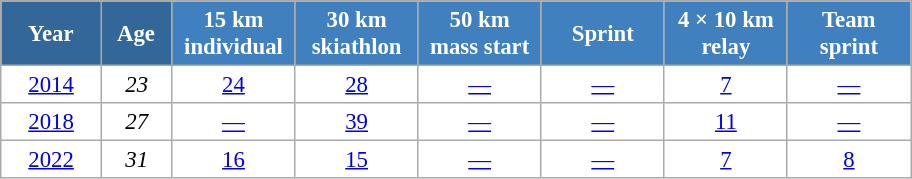<table class="wikitable" style="font-size:95%; text-align:center; border:grey solid 1px; border-collapse:collapse; background:#ffffff;">
<tr>
<th style="background-color:#369; color:white; width:60px;"> Year </th>
<th style="background-color:#369; color:white; width:40px;"> Age </th>
<th style="background-color:#4180be; color:white; width:75px;"> 15 km <br> individual </th>
<th style="background-color:#4180be; color:white; width:75px;"> 30 km <br> skiathlon </th>
<th style="background-color:#4180be; color:white; width:75px;"> 50 km <br> mass start </th>
<th style="background-color:#4180be; color:white; width:75px;"> Sprint </th>
<th style="background-color:#4180be; color:white; width:75px;"> 4 × 10 km <br> relay </th>
<th style="background-color:#4180be; color:white; width:75px;"> Team <br> sprint </th>
</tr>
<tr>
<td><a href='#'>2014</a></td>
<td><em>23</em></td>
<td><a href='#'>24</a></td>
<td><a href='#'>28</a></td>
<td><a href='#'>—</a></td>
<td><a href='#'>—</a></td>
<td><a href='#'>7</a></td>
<td><a href='#'>—</a></td>
</tr>
<tr>
<td><a href='#'>2018</a></td>
<td><em>27</em></td>
<td><a href='#'>—</a></td>
<td><a href='#'>39</a></td>
<td><a href='#'>—</a></td>
<td><a href='#'>—</a></td>
<td><a href='#'>11</a></td>
<td><a href='#'>—</a></td>
</tr>
<tr>
<td><a href='#'>2022</a></td>
<td><em>31</em></td>
<td><a href='#'>16</a></td>
<td><a href='#'>15</a></td>
<td><a href='#'>—</a></td>
<td><a href='#'>—</a></td>
<td><a href='#'>7</a></td>
<td><a href='#'>8</a></td>
</tr>
</table>
